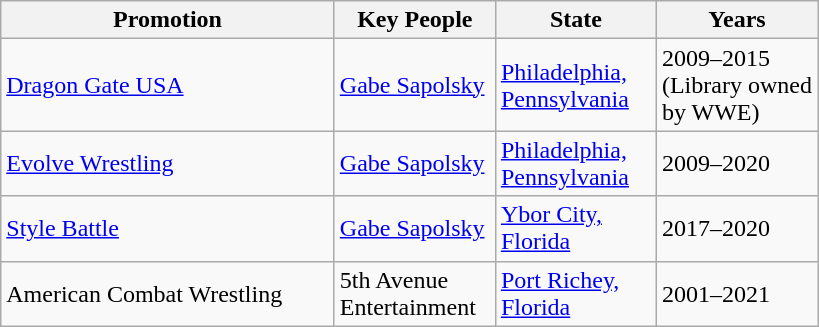<table class="wikitable">
<tr>
<th width="215">Promotion</th>
<th width="100">Key People</th>
<th width="100">State</th>
<th width="100">Years</th>
</tr>
<tr>
<td><a href='#'>Dragon Gate USA</a></td>
<td><a href='#'>Gabe Sapolsky</a></td>
<td><a href='#'>Philadelphia, Pennsylvania</a></td>
<td>2009–2015<br>(Library owned by WWE)</td>
</tr>
<tr>
<td><a href='#'>Evolve Wrestling</a></td>
<td><a href='#'>Gabe Sapolsky</a></td>
<td><a href='#'>Philadelphia, Pennsylvania</a></td>
<td>2009–2020</td>
</tr>
<tr>
<td><a href='#'>Style Battle</a></td>
<td><a href='#'>Gabe Sapolsky</a></td>
<td><a href='#'>Ybor City, Florida</a></td>
<td>2017–2020</td>
</tr>
<tr>
<td>American Combat Wrestling</td>
<td>5th Avenue Entertainment</td>
<td><a href='#'>Port Richey, Florida</a></td>
<td>2001–2021</td>
</tr>
</table>
